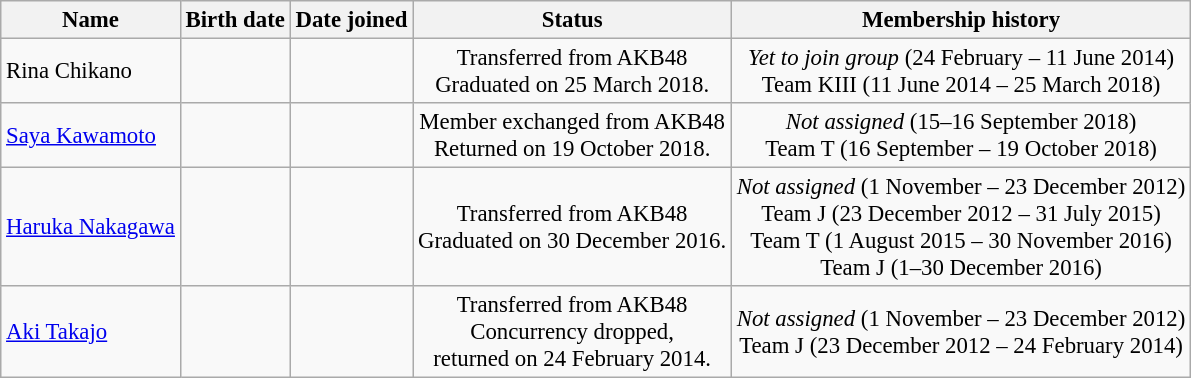<table class="wikitable sortable" style="font-size:95%;">
<tr>
<th> Name</th>
<th>Birth date</th>
<th>Date joined</th>
<th class="unsortable">Status</th>
<th class="unsortable">Membership history</th>
</tr>
<tr>
<td>Rina Chikano</td>
<td style="text-align:left;"></td>
<td style="text-align:left;"></td>
<td style="text-align:center;">Transferred from AKB48<br>Graduated on 25 March 2018.</td>
<td style="text-align:center;"><em>Yet to join group</em> (24 February – 11 June 2014)<br>Team KIII (11 June 2014 – 25 March 2018)</td>
</tr>
<tr>
<td><a href='#'>Saya Kawamoto</a></td>
<td style="text-align:left;"></td>
<td style="text-align:left;"></td>
<td style="text-align:center;">Member exchanged from AKB48<br>Returned on 19 October 2018.</td>
<td style="text-align:center;"><em>Not assigned</em> (15–16 September 2018)<br>Team T (16 September – 19 October 2018)</td>
</tr>
<tr>
<td><a href='#'>Haruka Nakagawa</a></td>
<td style="text-align:left;"></td>
<td style="text-align:left;"></td>
<td style="text-align:center;">Transferred from AKB48<br>Graduated on 30 December 2016.</td>
<td style="text-align:center;"><em>Not assigned</em> (1 November – 23 December 2012)<br>Team J (23 December 2012 – 31 July 2015)<br>Team T (1 August 2015 – 30 November 2016)<br>Team J (1–30 December 2016)</td>
</tr>
<tr>
<td><a href='#'>Aki Takajo</a></td>
<td style="text-align:left;"></td>
<td style="text-align:left;"></td>
<td style="text-align:center;">Transferred from AKB48<br>Concurrency dropped,<br>returned on 24 February 2014.</td>
<td style="text-align:center;"><em>Not assigned</em> (1 November – 23 December 2012)<br>Team J (23 December 2012 – 24 February 2014)</td>
</tr>
</table>
